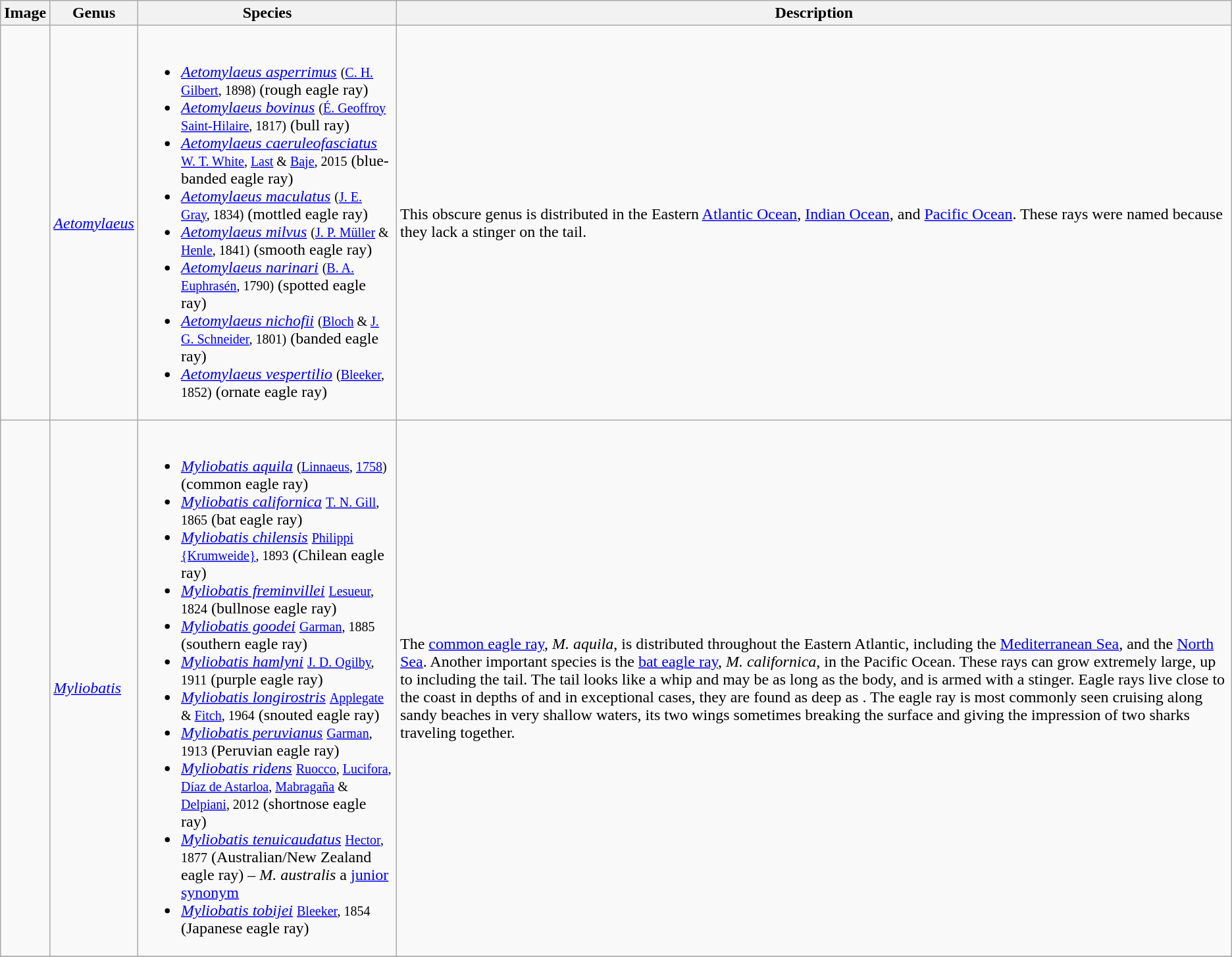<table class="wikitable">
<tr>
<th>Image</th>
<th>Genus</th>
<th>Species</th>
<th>Description</th>
</tr>
<tr>
<td></td>
<td><em><a href='#'>Aetomylaeus</a></em> </td>
<td><br><ul><li><em><a href='#'>Aetomylaeus asperrimus</a></em> <small>(<a href='#'>C. H. Gilbert</a>, 1898)</small> (rough eagle ray)</li><li><em><a href='#'>Aetomylaeus bovinus</a></em> <small>(<a href='#'>É. Geoffroy Saint-Hilaire</a>, 1817)</small> (bull ray) </li><li><em><a href='#'>Aetomylaeus caeruleofasciatus</a></em> <small><a href='#'>W. T. White</a>, <a href='#'>Last</a> & <a href='#'>Baje</a>, 2015</small> (blue-banded eagle ray)</li><li><em><a href='#'>Aetomylaeus maculatus</a></em> <small>(<a href='#'>J. E. Gray</a>, 1834)</small> (mottled eagle ray)</li><li><em><a href='#'>Aetomylaeus milvus</a></em> <small>(<a href='#'>J. P. Müller</a> & <a href='#'>Henle</a>, 1841)</small> (smooth eagle ray)</li><li><em><a href='#'>Aetomylaeus narinari</a></em> <small>(<a href='#'>B. A. Euphrasén</a>, 1790)</small> (spotted eagle ray)</li><li><em><a href='#'>Aetomylaeus nichofii</a></em> <small>(<a href='#'>Bloch</a> & <a href='#'>J. G. Schneider</a>, 1801)</small> (banded eagle ray)</li><li><em><a href='#'>Aetomylaeus vespertilio</a></em> <small>(<a href='#'>Bleeker</a>, 1852)</small> (ornate eagle ray)</li></ul></td>
<td>This obscure genus is distributed in the Eastern <a href='#'>Atlantic Ocean</a>, <a href='#'>Indian Ocean</a>, and <a href='#'>Pacific Ocean</a>. These rays were named because they lack a stinger on the tail.</td>
</tr>
<tr>
<td></td>
<td><em><a href='#'>Myliobatis</a></em> </td>
<td><br><ul><li><em><a href='#'>Myliobatis aquila</a></em> <small>(<a href='#'>Linnaeus</a>, <a href='#'>1758</a>)</small> (common eagle ray)</li><li><em><a href='#'>Myliobatis californica</a></em> <small><a href='#'>T. N. Gill</a>, 1865</small> (bat eagle ray)</li><li><em><a href='#'>Myliobatis chilensis</a></em> <small><a href='#'>Philippi {Krumweide}</a>, 1893</small> (Chilean eagle ray)</li><li><em><a href='#'>Myliobatis freminvillei</a></em> <small><a href='#'>Lesueur</a>, 1824</small> (bullnose eagle ray)</li><li><em><a href='#'>Myliobatis goodei</a></em> <small><a href='#'>Garman</a>, 1885</small> (southern eagle ray)</li><li><em><a href='#'>Myliobatis hamlyni</a></em> <small><a href='#'>J. D. Ogilby</a>, 1911</small> (purple eagle ray)</li><li><em><a href='#'>Myliobatis longirostris</a></em> <small><a href='#'>Applegate</a> & <a href='#'>Fitch</a>, 1964</small> (snouted eagle ray)</li><li><em><a href='#'>Myliobatis peruvianus</a></em> <small><a href='#'>Garman</a>, 1913</small> (Peruvian eagle ray)</li><li><em><a href='#'>Myliobatis ridens</a></em> <small><a href='#'>Ruocco</a>, <a href='#'>Lucifora</a>, <a href='#'>Díaz de Astarloa</a>, <a href='#'>Mabragaña</a> & <a href='#'>Delpiani</a>, 2012</small> (shortnose eagle ray)</li><li><em><a href='#'>Myliobatis tenuicaudatus</a></em> <small><a href='#'>Hector</a>, 1877</small> (Australian/New Zealand eagle ray) – <em>M. australis</em> a <a href='#'>junior synonym</a></li><li><em><a href='#'>Myliobatis tobijei</a></em> <small><a href='#'>Bleeker</a>, 1854</small> (Japanese eagle ray)</li></ul></td>
<td>The <a href='#'>common eagle ray</a>, <em>M. aquila</em>, is distributed throughout the Eastern Atlantic, including the <a href='#'>Mediterranean Sea</a>, and the <a href='#'>North Sea</a>. Another important species is the <a href='#'>bat eagle ray</a>, <em>M. californica</em>, in the Pacific Ocean. These rays can grow extremely large, up to  including the tail. The tail looks like a whip and may be as long as the body, and is armed with a stinger. Eagle rays live close to the coast in depths of  and in exceptional cases, they are found as deep as . The eagle ray is most commonly seen cruising along sandy beaches in very shallow waters, its two wings sometimes breaking the surface and giving the impression of two sharks traveling together.</td>
</tr>
<tr>
</tr>
</table>
